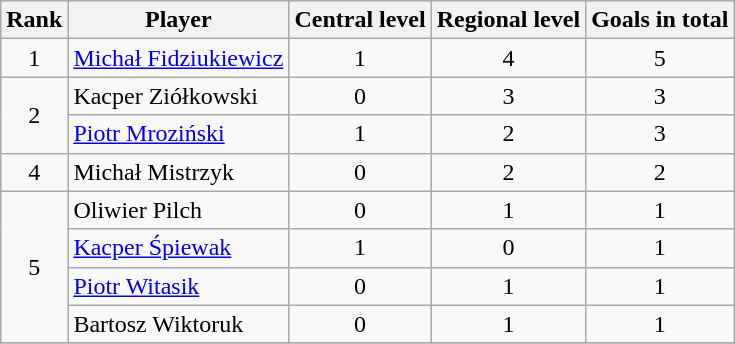<table class="wikitable" style="text-align:center">
<tr>
<th>Rank</th>
<th>Player</th>
<th>Central level</th>
<th>Regional level</th>
<th>Goals in total</th>
</tr>
<tr>
<td>1</td>
<td align="left"> <a href='#'>Michał Fidziukiewicz</a></td>
<td>1</td>
<td>4</td>
<td>5</td>
</tr>
<tr>
<td rowspan="2">2</td>
<td align="left"> Kacper Ziółkowski</td>
<td>0</td>
<td>3</td>
<td>3</td>
</tr>
<tr>
<td align="left"> <a href='#'>Piotr Mroziński</a></td>
<td>1</td>
<td>2</td>
<td>3</td>
</tr>
<tr>
<td>4</td>
<td align="left"> Michał Mistrzyk</td>
<td>0</td>
<td>2</td>
<td>2</td>
</tr>
<tr>
<td rowspan="4">5</td>
<td align="left"> Oliwier Pilch</td>
<td>0</td>
<td>1</td>
<td>1</td>
</tr>
<tr>
<td align="left"> <a href='#'>Kacper Śpiewak</a></td>
<td>1</td>
<td>0</td>
<td>1</td>
</tr>
<tr>
<td align="left"> <a href='#'>Piotr Witasik</a></td>
<td>0</td>
<td>1</td>
<td>1</td>
</tr>
<tr>
<td align="left"> Bartosz Wiktoruk</td>
<td>0</td>
<td>1</td>
<td>1</td>
</tr>
<tr>
</tr>
</table>
